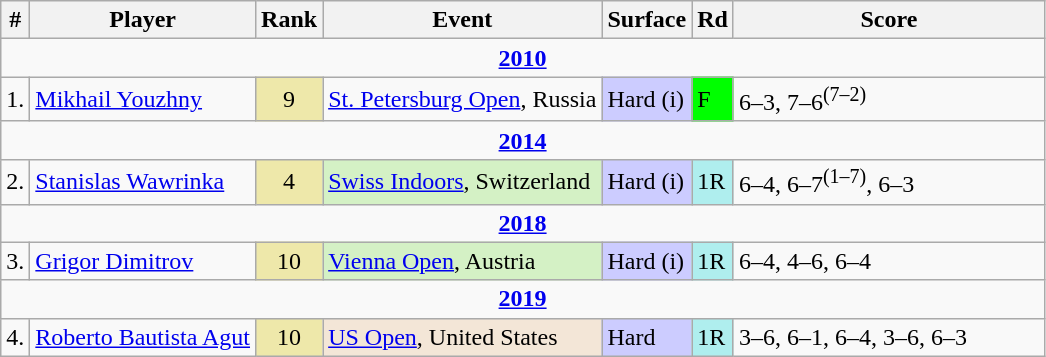<table class="wikitable sortable">
<tr>
<th>#</th>
<th>Player</th>
<th>Rank</th>
<th>Event</th>
<th>Surface</th>
<th>Rd</th>
<th width=200>Score</th>
</tr>
<tr>
<td colspan=7 style=text-align:center><strong><a href='#'>2010</a></strong></td>
</tr>
<tr>
<td>1.</td>
<td> <a href='#'>Mikhail Youzhny</a></td>
<td align=center bgcolor=EEE8AA>9</td>
<td><a href='#'>St. Petersburg Open</a>, Russia</td>
<td bgcolor=CCCCFF>Hard (i)</td>
<td bgcolor=lime>F</td>
<td>6–3, 7–6<sup>(7–2)</sup></td>
</tr>
<tr>
<td colspan=7 style=text-align:center><strong><a href='#'>2014</a></strong></td>
</tr>
<tr>
<td>2.</td>
<td> <a href='#'>Stanislas Wawrinka</a></td>
<td align=center bgcolor=EEE8AA>4</td>
<td bgcolor=D4F1C5><a href='#'>Swiss Indoors</a>, Switzerland</td>
<td bgcolor=CCCCFF>Hard (i)</td>
<td bgcolor=afeeee>1R</td>
<td>6–4, 6–7<sup>(1–7)</sup>, 6–3</td>
</tr>
<tr>
<td colspan=7 style=text-align:center><strong><a href='#'>2018</a></strong></td>
</tr>
<tr>
<td>3.</td>
<td> <a href='#'>Grigor Dimitrov</a></td>
<td align=center bgcolor=EEE8AA>10</td>
<td bgcolor=D4F1C5><a href='#'>Vienna Open</a>, Austria</td>
<td bgcolor=CCCCFF>Hard (i)</td>
<td bgcolor=afeeee>1R</td>
<td>6–4, 4–6, 6–4</td>
</tr>
<tr>
<td colspan=7 style=text-align:center><strong><a href='#'>2019</a></strong></td>
</tr>
<tr>
<td>4.</td>
<td> <a href='#'>Roberto Bautista Agut</a></td>
<td align=center bgcolor=EEE8AA>10</td>
<td bgcolor=f3e6d7><a href='#'>US Open</a>, United States</td>
<td bgcolor=CCCCFF>Hard</td>
<td bgcolor=afeeee>1R</td>
<td>3–6, 6–1, 6–4, 3–6, 6–3</td>
</tr>
</table>
